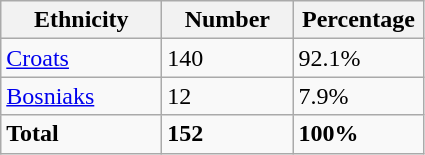<table class="wikitable">
<tr>
<th width="100px">Ethnicity</th>
<th width="80px">Number</th>
<th width="80px">Percentage</th>
</tr>
<tr>
<td><a href='#'>Croats</a></td>
<td>140</td>
<td>92.1%</td>
</tr>
<tr>
<td><a href='#'>Bosniaks</a></td>
<td>12</td>
<td>7.9%</td>
</tr>
<tr>
<td><strong>Total</strong></td>
<td><strong>152</strong></td>
<td><strong>100%</strong></td>
</tr>
</table>
